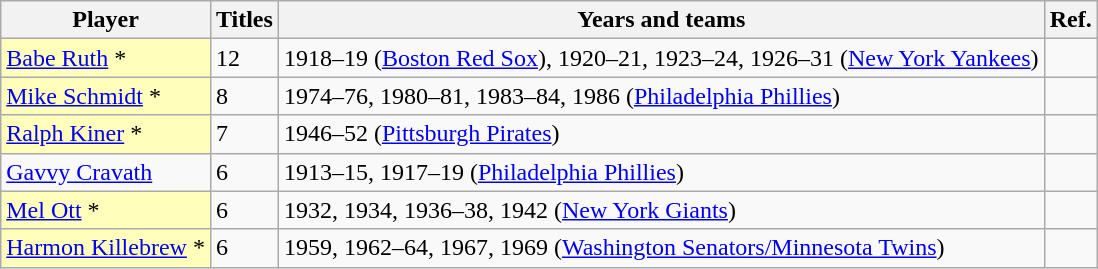<table class="wikitable">
<tr>
<th>Player</th>
<th>Titles</th>
<th>Years and teams</th>
<th>Ref.</th>
</tr>
<tr>
<td style="background-color:#ffffbb"><a href='#'>Babe Ruth</a> *</td>
<td>12</td>
<td>1918–19 (<a href='#'>Boston Red Sox</a>), 1920–21, 1923–24, 1926–31 (<a href='#'>New York Yankees</a>)</td>
<td></td>
</tr>
<tr>
<td style="background-color:#ffffbb"><a href='#'>Mike Schmidt</a> *</td>
<td>8</td>
<td>1974–76, 1980–81, 1983–84, 1986 (<a href='#'>Philadelphia Phillies</a>)</td>
<td></td>
</tr>
<tr>
<td style="background-color:#ffffbb"><a href='#'>Ralph Kiner</a> *</td>
<td>7</td>
<td>1946–52 (<a href='#'>Pittsburgh Pirates</a>)</td>
<td></td>
</tr>
<tr>
<td><a href='#'>Gavvy Cravath</a></td>
<td>6</td>
<td>1913–15, 1917–19 (<a href='#'>Philadelphia Phillies</a>)</td>
<td></td>
</tr>
<tr>
<td style="background-color:#ffffbb"><a href='#'>Mel Ott</a> *</td>
<td>6</td>
<td>1932, 1934, 1936–38, 1942 (<a href='#'>New York Giants</a>)</td>
<td></td>
</tr>
<tr>
<td style="background-color:#ffffbb"><a href='#'>Harmon Killebrew</a> *</td>
<td>6</td>
<td>1959, 1962–64, 1967, 1969 (<a href='#'>Washington Senators/Minnesota Twins</a>)</td>
<td></td>
</tr>
</table>
